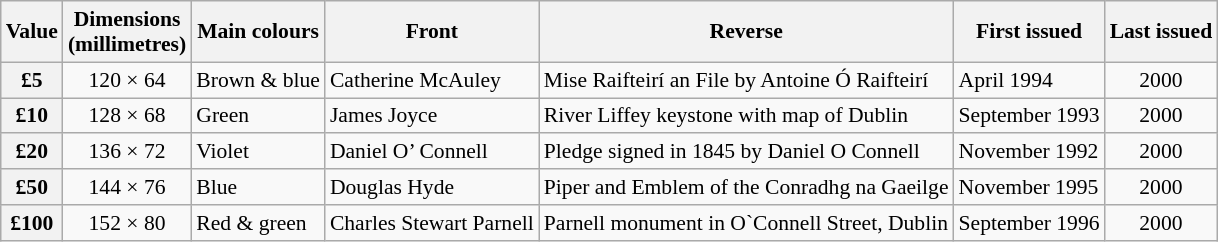<table class="wikitable" style="margin-left: auto; margin-right: auto; border: none; font-size: 90%;">
<tr>
<th>Value</th>
<th>Dimensions<br>(millimetres)</th>
<th>Main colours</th>
<th>Front</th>
<th>Reverse</th>
<th>First issued</th>
<th>Last issued</th>
</tr>
<tr>
<th>£5</th>
<td align="center">120 × 64</td>
<td>Brown & blue</td>
<td>Catherine McAuley</td>
<td>Mise Raifteirí an File by Antoine Ó Raifteirí</td>
<td>April 1994</td>
<td align="center">2000</td>
</tr>
<tr>
<th>£10</th>
<td align="center">128 × 68</td>
<td>Green</td>
<td>James Joyce</td>
<td>River Liffey keystone with map of Dublin</td>
<td>September 1993</td>
<td align="center">2000</td>
</tr>
<tr>
<th>£20</th>
<td align="center">136 × 72</td>
<td>Violet</td>
<td>Daniel O’ Connell</td>
<td>Pledge signed in 1845 by Daniel O Connell</td>
<td>November 1992</td>
<td align="center">2000</td>
</tr>
<tr>
<th>£50</th>
<td align="center">144 × 76</td>
<td>Blue</td>
<td>Douglas Hyde</td>
<td>Piper and Emblem of the Conradhg na Gaeilge</td>
<td>November 1995</td>
<td align="center">2000</td>
</tr>
<tr>
<th>£100</th>
<td align="center">152 × 80</td>
<td>Red & green</td>
<td>Charles Stewart Parnell</td>
<td>Parnell monument in O`Connell Street, Dublin</td>
<td>September 1996</td>
<td align="center">2000</td>
</tr>
</table>
